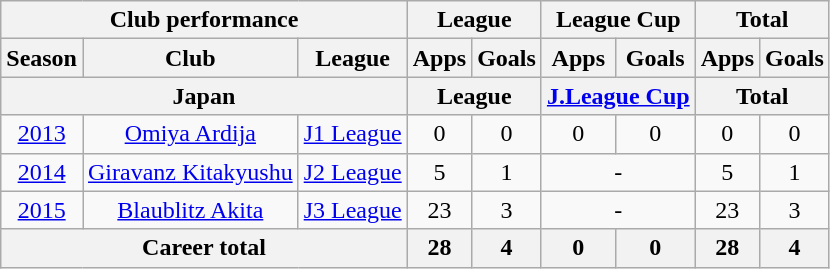<table class="wikitable" style="text-align:center">
<tr>
<th colspan="3">Club performance</th>
<th colspan="2">League</th>
<th colspan="2">League Cup</th>
<th colspan="2">Total</th>
</tr>
<tr>
<th>Season</th>
<th>Club</th>
<th>League</th>
<th>Apps</th>
<th>Goals</th>
<th>Apps</th>
<th>Goals</th>
<th>Apps</th>
<th>Goals</th>
</tr>
<tr>
<th colspan="3">Japan</th>
<th colspan="2">League</th>
<th colspan="2"><a href='#'>J.League Cup</a></th>
<th colspan="2">Total</th>
</tr>
<tr>
<td><a href='#'>2013</a></td>
<td><a href='#'>Omiya Ardija</a></td>
<td><a href='#'>J1 League</a></td>
<td>0</td>
<td>0</td>
<td>0</td>
<td>0</td>
<td>0</td>
<td>0</td>
</tr>
<tr>
<td><a href='#'>2014</a></td>
<td><a href='#'>Giravanz Kitakyushu</a></td>
<td><a href='#'>J2 League</a></td>
<td>5</td>
<td>1</td>
<td colspan="2">-</td>
<td>5</td>
<td>1</td>
</tr>
<tr>
<td><a href='#'>2015</a></td>
<td><a href='#'>Blaublitz Akita</a></td>
<td><a href='#'>J3 League</a></td>
<td>23</td>
<td>3</td>
<td colspan="2">-</td>
<td>23</td>
<td>3</td>
</tr>
<tr>
<th colspan=3>Career total</th>
<th>28</th>
<th>4</th>
<th>0</th>
<th>0</th>
<th>28</th>
<th>4</th>
</tr>
</table>
